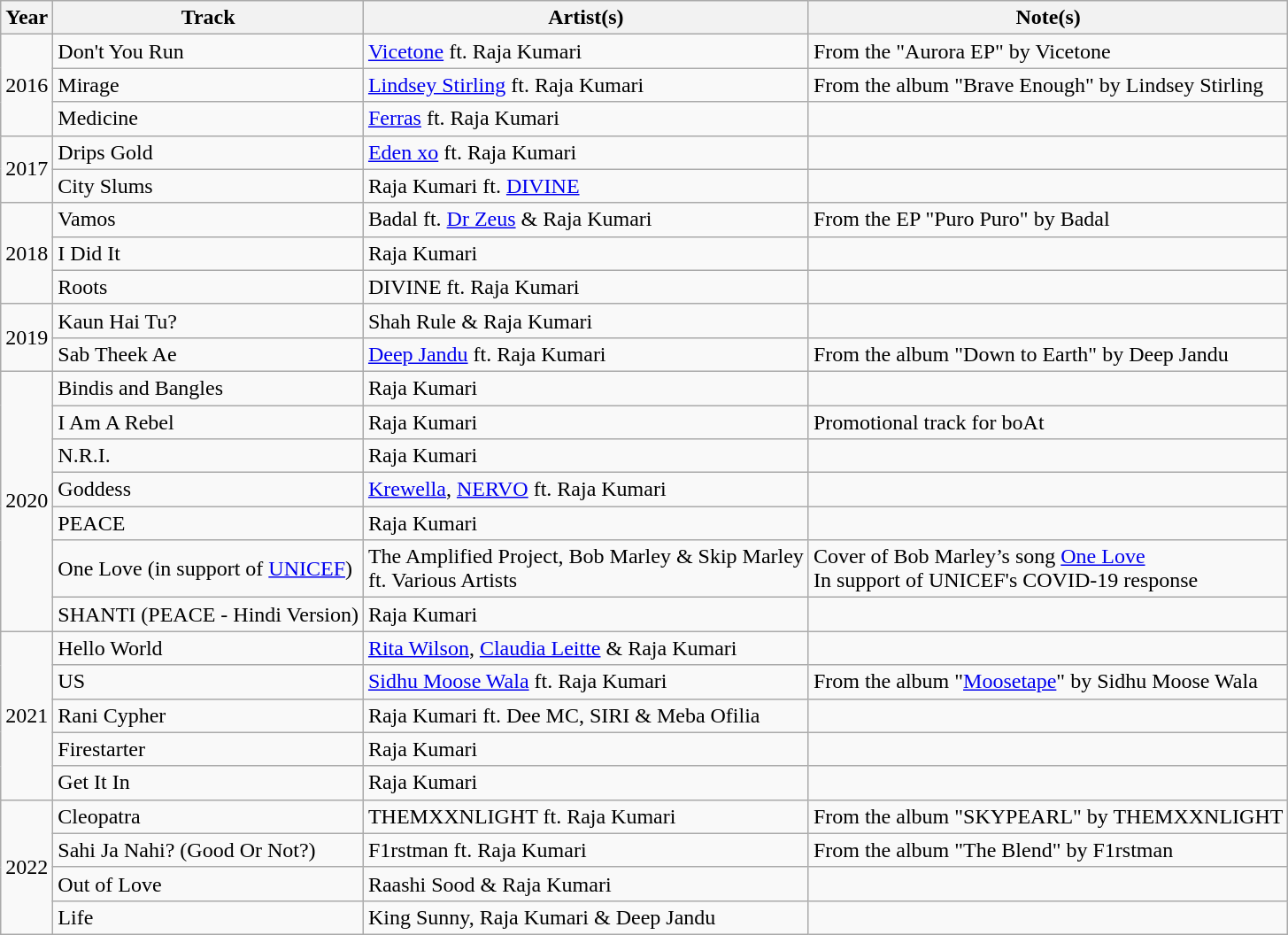<table class="wikitable">
<tr>
<th>Year</th>
<th>Track</th>
<th>Artist(s)</th>
<th>Note(s)</th>
</tr>
<tr>
<td rowspan="3">2016</td>
<td>Don't You Run</td>
<td><a href='#'>Vicetone</a> ft. Raja Kumari</td>
<td>From the "Aurora EP" by Vicetone</td>
</tr>
<tr>
<td>Mirage</td>
<td><a href='#'>Lindsey Stirling</a> ft. Raja Kumari</td>
<td>From the album "Brave Enough" by Lindsey Stirling</td>
</tr>
<tr>
<td>Medicine</td>
<td><a href='#'>Ferras</a> ft. Raja Kumari</td>
<td></td>
</tr>
<tr>
<td rowspan="2">2017</td>
<td>Drips Gold</td>
<td><a href='#'>Eden xo</a> ft. Raja Kumari</td>
<td></td>
</tr>
<tr>
<td>City Slums</td>
<td>Raja Kumari ft. <a href='#'>DIVINE</a></td>
<td></td>
</tr>
<tr>
<td rowspan="3">2018</td>
<td>Vamos</td>
<td>Badal ft. <a href='#'>Dr Zeus</a> & Raja Kumari</td>
<td>From the EP "Puro Puro" by Badal</td>
</tr>
<tr>
<td>I Did It</td>
<td>Raja Kumari</td>
<td></td>
</tr>
<tr>
<td>Roots</td>
<td>DIVINE ft. Raja Kumari</td>
<td></td>
</tr>
<tr>
<td rowspan="2">2019</td>
<td>Kaun Hai Tu?</td>
<td>Shah Rule & Raja Kumari</td>
<td></td>
</tr>
<tr>
<td>Sab Theek Ae</td>
<td><a href='#'>Deep Jandu</a> ft. Raja Kumari</td>
<td>From the album "Down to Earth" by Deep Jandu</td>
</tr>
<tr>
<td rowspan="7">2020</td>
<td>Bindis and Bangles</td>
<td>Raja Kumari</td>
<td></td>
</tr>
<tr>
<td>I Am A Rebel</td>
<td>Raja Kumari</td>
<td>Promotional track for boAt</td>
</tr>
<tr>
<td>N.R.I.</td>
<td>Raja Kumari</td>
<td></td>
</tr>
<tr>
<td>Goddess</td>
<td><a href='#'>Krewella</a>, <a href='#'>NERVO</a> ft. Raja Kumari</td>
<td></td>
</tr>
<tr>
<td>PEACE</td>
<td>Raja Kumari</td>
<td></td>
</tr>
<tr>
<td>One Love (in support of <a href='#'>UNICEF</a>)</td>
<td>The Amplified Project, Bob Marley & Skip Marley<br>ft. Various Artists</td>
<td>Cover of Bob Marley’s song <a href='#'>One Love</a><br>In support of UNICEF's COVID-19 response</td>
</tr>
<tr>
<td>SHANTI (PEACE - Hindi Version)</td>
<td>Raja Kumari</td>
<td></td>
</tr>
<tr>
<td rowspan="5">2021</td>
<td>Hello World</td>
<td><a href='#'>Rita Wilson</a>, <a href='#'>Claudia Leitte</a> & Raja Kumari</td>
<td></td>
</tr>
<tr>
<td>US</td>
<td><a href='#'>Sidhu Moose Wala</a> ft. Raja Kumari</td>
<td>From the album "<a href='#'>Moosetape</a>" by Sidhu Moose Wala</td>
</tr>
<tr>
<td>Rani Cypher</td>
<td>Raja Kumari ft. Dee MC, SIRI & Meba Ofilia</td>
<td></td>
</tr>
<tr>
<td>Firestarter</td>
<td>Raja Kumari</td>
<td></td>
</tr>
<tr>
<td>Get It In</td>
<td>Raja Kumari</td>
<td></td>
</tr>
<tr>
<td rowspan="4">2022</td>
<td>Cleopatra</td>
<td>THEMXXNLIGHT ft. Raja Kumari</td>
<td>From the album "SKYPEARL" by THEMXXNLIGHT</td>
</tr>
<tr>
<td>Sahi Ja Nahi? (Good Or Not?)</td>
<td>F1rstman ft. Raja Kumari</td>
<td>From the album "The Blend" by F1rstman</td>
</tr>
<tr>
<td>Out of Love</td>
<td>Raashi Sood & Raja Kumari</td>
<td></td>
</tr>
<tr>
<td>Life</td>
<td>King Sunny, Raja Kumari & Deep Jandu</td>
<td></td>
</tr>
</table>
